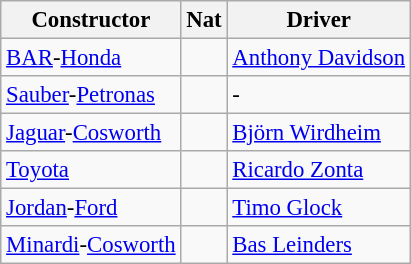<table class="wikitable" style="font-size: 95%">
<tr>
<th>Constructor</th>
<th>Nat</th>
<th>Driver</th>
</tr>
<tr>
<td><a href='#'>BAR</a>-<a href='#'>Honda</a></td>
<td></td>
<td><a href='#'>Anthony Davidson</a></td>
</tr>
<tr>
<td><a href='#'>Sauber</a>-<a href='#'>Petronas</a></td>
<td></td>
<td>-</td>
</tr>
<tr>
<td><a href='#'>Jaguar</a>-<a href='#'>Cosworth</a></td>
<td></td>
<td><a href='#'>Björn Wirdheim</a></td>
</tr>
<tr>
<td><a href='#'>Toyota</a></td>
<td></td>
<td><a href='#'>Ricardo Zonta</a></td>
</tr>
<tr>
<td><a href='#'>Jordan</a>-<a href='#'>Ford</a></td>
<td></td>
<td><a href='#'>Timo Glock</a></td>
</tr>
<tr>
<td><a href='#'>Minardi</a>-<a href='#'>Cosworth</a></td>
<td></td>
<td><a href='#'>Bas Leinders</a></td>
</tr>
</table>
